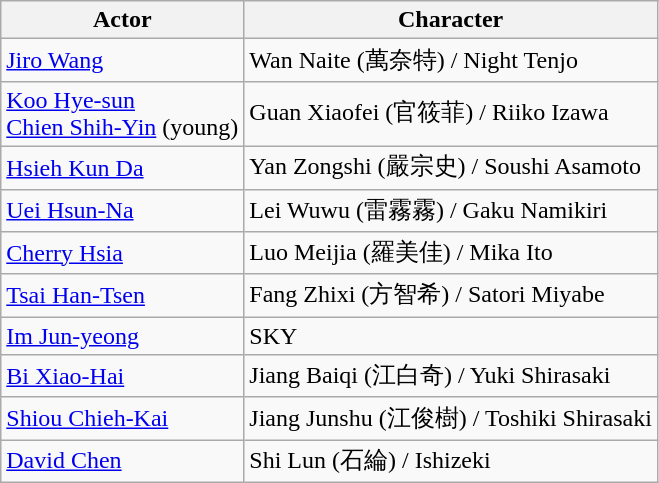<table class="wikitable">
<tr>
<th>Actor</th>
<th>Character</th>
</tr>
<tr>
<td><a href='#'>Jiro Wang</a></td>
<td>Wan Naite (萬奈特) / Night Tenjo</td>
</tr>
<tr>
<td><a href='#'>Koo Hye-sun</a><br><a href='#'>Chien Shih-Yin</a> (young)</td>
<td>Guan Xiaofei (官筱菲) / Riiko Izawa</td>
</tr>
<tr>
<td><a href='#'>Hsieh Kun Da</a></td>
<td>Yan Zongshi (嚴宗史) / Soushi Asamoto</td>
</tr>
<tr>
<td><a href='#'>Uei Hsun-Na</a></td>
<td>Lei Wuwu (雷霧霧) / Gaku Namikiri</td>
</tr>
<tr>
<td><a href='#'>Cherry Hsia</a></td>
<td>Luo Meijia (羅美佳) / Mika Ito</td>
</tr>
<tr>
<td><a href='#'>Tsai Han-Tsen</a></td>
<td>Fang Zhixi (方智希) / Satori Miyabe</td>
</tr>
<tr>
<td><a href='#'>Im Jun-yeong</a></td>
<td>SKY</td>
</tr>
<tr>
<td><a href='#'>Bi Xiao-Hai</a></td>
<td>Jiang Baiqi (江白奇) / Yuki Shirasaki</td>
</tr>
<tr>
<td><a href='#'>Shiou Chieh-Kai</a></td>
<td>Jiang Junshu (江俊樹) / Toshiki Shirasaki</td>
</tr>
<tr>
<td><a href='#'>David Chen</a></td>
<td>Shi Lun (石綸) / Ishizeki</td>
</tr>
</table>
